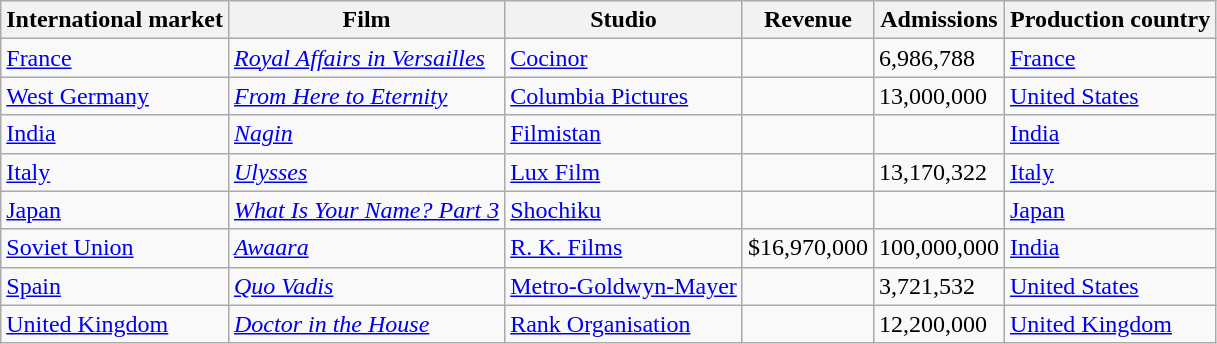<table class="wikitable sortable">
<tr>
<th>International market</th>
<th>Film</th>
<th>Studio</th>
<th>Revenue</th>
<th>Admissions</th>
<th>Production country</th>
</tr>
<tr>
<td><a href='#'>France</a></td>
<td><em><a href='#'>Royal Affairs in Versailles</a></em></td>
<td><a href='#'>Cocinor</a></td>
<td></td>
<td>6,986,788</td>
<td><a href='#'>France</a></td>
</tr>
<tr>
<td><a href='#'>West Germany</a></td>
<td><em><a href='#'>From Here to Eternity</a></em></td>
<td><a href='#'>Columbia Pictures</a></td>
<td></td>
<td>13,000,000</td>
<td><a href='#'>United States</a></td>
</tr>
<tr>
<td><a href='#'>India</a></td>
<td><em><a href='#'>Nagin</a></em></td>
<td><a href='#'>Filmistan</a></td>
<td></td>
<td></td>
<td><a href='#'>India</a></td>
</tr>
<tr>
<td><a href='#'>Italy</a></td>
<td><em><a href='#'>Ulysses</a></em></td>
<td><a href='#'>Lux Film</a></td>
<td></td>
<td>13,170,322</td>
<td><a href='#'>Italy</a></td>
</tr>
<tr>
<td><a href='#'>Japan</a></td>
<td><em><a href='#'>What Is Your Name? Part 3</a></em></td>
<td><a href='#'>Shochiku</a></td>
<td></td>
<td></td>
<td><a href='#'>Japan</a></td>
</tr>
<tr>
<td><a href='#'>Soviet Union</a></td>
<td><em><a href='#'>Awaara</a></em></td>
<td><a href='#'>R. K. Films</a></td>
<td>$16,970,000</td>
<td>100,000,000</td>
<td><a href='#'>India</a></td>
</tr>
<tr>
<td><a href='#'>Spain</a></td>
<td><em><a href='#'>Quo Vadis</a></em></td>
<td><a href='#'>Metro-Goldwyn-Mayer</a></td>
<td></td>
<td>3,721,532</td>
<td><a href='#'>United States</a></td>
</tr>
<tr>
<td><a href='#'>United Kingdom</a></td>
<td><em><a href='#'>Doctor in the House</a></em></td>
<td><a href='#'>Rank Organisation</a></td>
<td></td>
<td>12,200,000</td>
<td><a href='#'>United Kingdom</a></td>
</tr>
</table>
